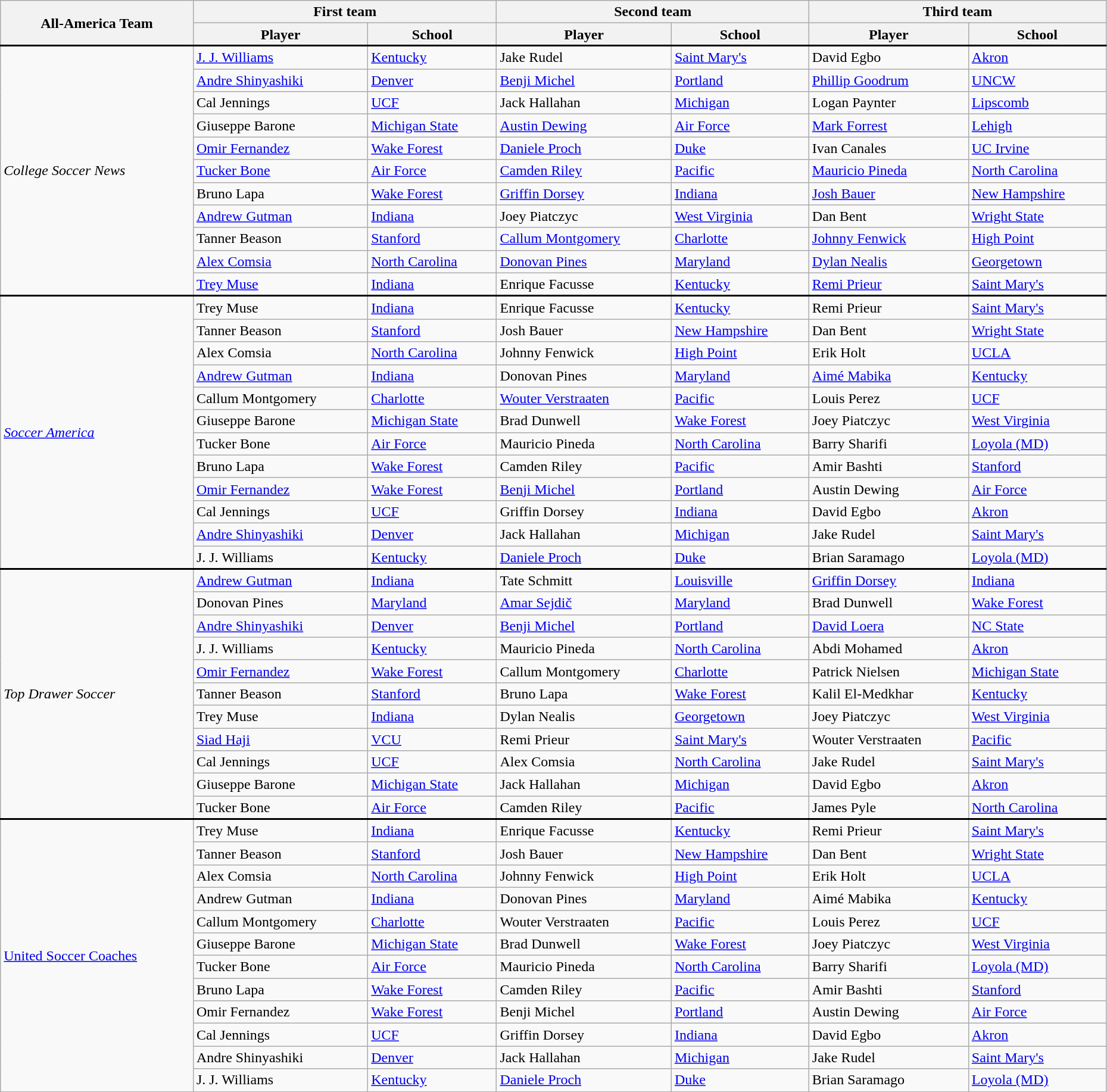<table class="wikitable" style="width:98%;">
<tr>
<th rowspan="2">All-America Team</th>
<th colspan="2">First team</th>
<th colspan="2">Second team</th>
<th colspan="2">Third team</th>
</tr>
<tr>
<th>Player</th>
<th>School</th>
<th>Player</th>
<th>School</th>
<th>Player</th>
<th>School</th>
</tr>
<tr>
</tr>
<tr style = "border-top:2px solid black;">
<td rowspan="11"><em>College Soccer News</em></td>
<td><a href='#'>J. J. Williams</a></td>
<td><a href='#'>Kentucky</a></td>
<td>Jake Rudel</td>
<td><a href='#'>Saint Mary's</a></td>
<td>David Egbo</td>
<td><a href='#'>Akron</a></td>
</tr>
<tr>
<td><a href='#'>Andre Shinyashiki</a></td>
<td><a href='#'>Denver</a></td>
<td><a href='#'>Benji Michel</a></td>
<td><a href='#'>Portland</a></td>
<td><a href='#'>Phillip Goodrum</a></td>
<td><a href='#'>UNCW</a></td>
</tr>
<tr>
<td>Cal Jennings</td>
<td><a href='#'>UCF</a></td>
<td>Jack Hallahan</td>
<td><a href='#'>Michigan</a></td>
<td>Logan Paynter</td>
<td><a href='#'>Lipscomb</a></td>
</tr>
<tr>
<td>Giuseppe Barone</td>
<td><a href='#'>Michigan State</a></td>
<td><a href='#'>Austin Dewing</a></td>
<td><a href='#'>Air Force</a></td>
<td><a href='#'>Mark Forrest</a></td>
<td><a href='#'>Lehigh</a></td>
</tr>
<tr>
<td><a href='#'>Omir Fernandez</a></td>
<td><a href='#'>Wake Forest</a></td>
<td><a href='#'>Daniele Proch</a></td>
<td><a href='#'>Duke</a></td>
<td>Ivan Canales</td>
<td><a href='#'>UC Irvine</a></td>
</tr>
<tr>
<td><a href='#'>Tucker Bone</a></td>
<td><a href='#'>Air Force</a></td>
<td><a href='#'>Camden Riley</a></td>
<td><a href='#'>Pacific</a></td>
<td><a href='#'>Mauricio Pineda</a></td>
<td><a href='#'>North Carolina</a></td>
</tr>
<tr>
<td>Bruno Lapa</td>
<td><a href='#'>Wake Forest</a></td>
<td><a href='#'>Griffin Dorsey</a></td>
<td><a href='#'>Indiana</a></td>
<td><a href='#'>Josh Bauer</a></td>
<td><a href='#'>New Hampshire</a></td>
</tr>
<tr>
<td><a href='#'>Andrew Gutman</a></td>
<td><a href='#'>Indiana</a></td>
<td>Joey Piatczyc</td>
<td><a href='#'>West Virginia</a></td>
<td>Dan Bent</td>
<td><a href='#'>Wright State</a></td>
</tr>
<tr>
<td>Tanner Beason</td>
<td><a href='#'>Stanford</a></td>
<td><a href='#'>Callum Montgomery</a></td>
<td><a href='#'>Charlotte</a></td>
<td><a href='#'>Johnny Fenwick</a></td>
<td><a href='#'>High Point</a></td>
</tr>
<tr>
<td><a href='#'>Alex Comsia</a></td>
<td><a href='#'>North Carolina</a></td>
<td><a href='#'>Donovan Pines</a></td>
<td><a href='#'>Maryland</a></td>
<td><a href='#'>Dylan Nealis</a></td>
<td><a href='#'>Georgetown</a></td>
</tr>
<tr>
<td><a href='#'>Trey Muse</a></td>
<td><a href='#'>Indiana</a></td>
<td>Enrique Facusse</td>
<td><a href='#'>Kentucky</a></td>
<td><a href='#'>Remi Prieur</a></td>
<td><a href='#'>Saint Mary's</a></td>
</tr>
<tr style="border-top:2px solid black;">
<td rowspan="12"><em><a href='#'>Soccer America</a></em></td>
<td>Trey Muse</td>
<td><a href='#'>Indiana</a></td>
<td>Enrique Facusse</td>
<td><a href='#'>Kentucky</a></td>
<td>Remi Prieur</td>
<td><a href='#'>Saint Mary's</a></td>
</tr>
<tr>
<td>Tanner Beason</td>
<td><a href='#'>Stanford</a></td>
<td>Josh Bauer</td>
<td><a href='#'>New Hampshire</a></td>
<td>Dan Bent</td>
<td><a href='#'>Wright State</a></td>
</tr>
<tr>
<td>Alex Comsia</td>
<td><a href='#'>North Carolina</a></td>
<td>Johnny Fenwick</td>
<td><a href='#'>High Point</a></td>
<td>Erik Holt</td>
<td><a href='#'>UCLA</a></td>
</tr>
<tr>
<td><a href='#'>Andrew Gutman</a></td>
<td><a href='#'>Indiana</a></td>
<td>Donovan Pines</td>
<td><a href='#'>Maryland</a></td>
<td><a href='#'>Aimé Mabika</a></td>
<td><a href='#'>Kentucky</a></td>
</tr>
<tr>
<td>Callum Montgomery</td>
<td><a href='#'>Charlotte</a></td>
<td><a href='#'>Wouter Verstraaten</a></td>
<td><a href='#'>Pacific</a></td>
<td>Louis Perez</td>
<td><a href='#'>UCF</a></td>
</tr>
<tr>
<td>Giuseppe Barone</td>
<td><a href='#'>Michigan State</a></td>
<td>Brad Dunwell</td>
<td><a href='#'>Wake Forest</a></td>
<td>Joey Piatczyc</td>
<td><a href='#'>West Virginia</a></td>
</tr>
<tr>
<td>Tucker Bone</td>
<td><a href='#'>Air Force</a></td>
<td>Mauricio Pineda</td>
<td><a href='#'>North Carolina</a></td>
<td>Barry Sharifi</td>
<td><a href='#'>Loyola (MD)</a></td>
</tr>
<tr>
<td>Bruno Lapa</td>
<td><a href='#'>Wake Forest</a></td>
<td>Camden Riley</td>
<td><a href='#'>Pacific</a></td>
<td>Amir Bashti</td>
<td><a href='#'>Stanford</a></td>
</tr>
<tr>
<td><a href='#'>Omir Fernandez</a></td>
<td><a href='#'>Wake Forest</a></td>
<td><a href='#'>Benji Michel</a></td>
<td><a href='#'>Portland</a></td>
<td>Austin Dewing</td>
<td><a href='#'>Air Force</a></td>
</tr>
<tr>
<td>Cal Jennings</td>
<td><a href='#'>UCF</a></td>
<td>Griffin Dorsey</td>
<td><a href='#'>Indiana</a></td>
<td>David Egbo</td>
<td><a href='#'>Akron</a></td>
</tr>
<tr>
<td><a href='#'>Andre Shinyashiki</a></td>
<td><a href='#'>Denver</a></td>
<td>Jack Hallahan</td>
<td><a href='#'>Michigan</a></td>
<td>Jake Rudel</td>
<td><a href='#'>Saint Mary's</a></td>
</tr>
<tr>
<td>J. J. Williams</td>
<td><a href='#'>Kentucky</a></td>
<td><a href='#'>Daniele Proch</a></td>
<td><a href='#'>Duke</a></td>
<td>Brian Saramago</td>
<td><a href='#'>Loyola (MD)</a></td>
</tr>
<tr style="border-top:2px solid black;">
<td rowspan="11"><em>Top Drawer Soccer</em></td>
<td><a href='#'>Andrew Gutman</a></td>
<td><a href='#'>Indiana</a></td>
<td>Tate Schmitt</td>
<td><a href='#'>Louisville</a></td>
<td><a href='#'>Griffin Dorsey</a></td>
<td><a href='#'>Indiana</a></td>
</tr>
<tr>
<td>Donovan Pines</td>
<td><a href='#'>Maryland</a></td>
<td><a href='#'>Amar Sejdič</a></td>
<td><a href='#'>Maryland</a></td>
<td>Brad Dunwell</td>
<td><a href='#'>Wake Forest</a></td>
</tr>
<tr>
<td><a href='#'>Andre Shinyashiki</a></td>
<td><a href='#'>Denver</a></td>
<td><a href='#'>Benji Michel</a></td>
<td><a href='#'>Portland</a></td>
<td><a href='#'>David Loera</a></td>
<td><a href='#'>NC State</a></td>
</tr>
<tr>
<td>J. J. Williams</td>
<td><a href='#'>Kentucky</a></td>
<td>Mauricio Pineda</td>
<td><a href='#'>North Carolina</a></td>
<td>Abdi Mohamed</td>
<td><a href='#'>Akron</a></td>
</tr>
<tr>
<td><a href='#'>Omir Fernandez</a></td>
<td><a href='#'>Wake Forest</a></td>
<td>Callum Montgomery</td>
<td><a href='#'>Charlotte</a></td>
<td>Patrick Nielsen</td>
<td><a href='#'>Michigan State</a></td>
</tr>
<tr>
<td>Tanner Beason</td>
<td><a href='#'>Stanford</a></td>
<td>Bruno Lapa</td>
<td><a href='#'>Wake Forest</a></td>
<td>Kalil El-Medkhar</td>
<td><a href='#'>Kentucky</a></td>
</tr>
<tr>
<td>Trey Muse</td>
<td><a href='#'>Indiana</a></td>
<td>Dylan Nealis</td>
<td><a href='#'>Georgetown</a></td>
<td>Joey Piatczyc</td>
<td><a href='#'>West Virginia</a></td>
</tr>
<tr>
<td><a href='#'>Siad Haji</a></td>
<td><a href='#'>VCU</a></td>
<td>Remi Prieur</td>
<td><a href='#'>Saint Mary's</a></td>
<td>Wouter Verstraaten</td>
<td><a href='#'>Pacific</a></td>
</tr>
<tr>
<td>Cal Jennings</td>
<td><a href='#'>UCF</a></td>
<td>Alex Comsia</td>
<td><a href='#'>North Carolina</a></td>
<td>Jake Rudel</td>
<td><a href='#'>Saint Mary's</a></td>
</tr>
<tr>
<td>Giuseppe Barone</td>
<td><a href='#'>Michigan State</a></td>
<td>Jack Hallahan</td>
<td><a href='#'>Michigan</a></td>
<td>David Egbo</td>
<td><a href='#'>Akron</a></td>
</tr>
<tr>
<td>Tucker Bone</td>
<td><a href='#'>Air Force</a></td>
<td>Camden Riley</td>
<td><a href='#'>Pacific</a></td>
<td>James Pyle</td>
<td><a href='#'>North Carolina</a></td>
</tr>
<tr style="border-top:2px solid black;">
<td rowspan="12"><a href='#'>United Soccer Coaches</a></td>
<td>Trey Muse</td>
<td><a href='#'>Indiana</a></td>
<td>Enrique Facusse</td>
<td><a href='#'>Kentucky</a></td>
<td>Remi Prieur</td>
<td><a href='#'>Saint Mary's</a></td>
</tr>
<tr>
<td>Tanner Beason</td>
<td><a href='#'>Stanford</a></td>
<td>Josh Bauer</td>
<td><a href='#'>New Hampshire</a></td>
<td>Dan Bent</td>
<td><a href='#'>Wright State</a></td>
</tr>
<tr>
<td>Alex Comsia</td>
<td><a href='#'>North Carolina</a></td>
<td>Johnny Fenwick</td>
<td><a href='#'>High Point</a></td>
<td>Erik Holt</td>
<td><a href='#'>UCLA</a></td>
</tr>
<tr>
<td>Andrew Gutman</td>
<td><a href='#'>Indiana</a></td>
<td>Donovan Pines</td>
<td><a href='#'>Maryland</a></td>
<td>Aimé Mabika</td>
<td><a href='#'>Kentucky</a></td>
</tr>
<tr>
<td>Callum Montgomery</td>
<td><a href='#'>Charlotte</a></td>
<td>Wouter Verstraaten</td>
<td><a href='#'>Pacific</a></td>
<td>Louis Perez</td>
<td><a href='#'>UCF</a></td>
</tr>
<tr>
<td>Giuseppe Barone</td>
<td><a href='#'>Michigan State</a></td>
<td>Brad Dunwell</td>
<td><a href='#'>Wake Forest</a></td>
<td>Joey Piatczyc</td>
<td><a href='#'>West Virginia</a></td>
</tr>
<tr>
<td>Tucker Bone</td>
<td><a href='#'>Air Force</a></td>
<td>Mauricio Pineda</td>
<td><a href='#'>North Carolina</a></td>
<td>Barry Sharifi</td>
<td><a href='#'>Loyola (MD)</a></td>
</tr>
<tr>
<td>Bruno Lapa</td>
<td><a href='#'>Wake Forest</a></td>
<td>Camden Riley</td>
<td><a href='#'>Pacific</a></td>
<td>Amir Bashti</td>
<td><a href='#'>Stanford</a></td>
</tr>
<tr>
<td>Omir Fernandez</td>
<td><a href='#'>Wake Forest</a></td>
<td>Benji Michel</td>
<td><a href='#'>Portland</a></td>
<td>Austin Dewing</td>
<td><a href='#'>Air Force</a></td>
</tr>
<tr>
<td>Cal Jennings</td>
<td><a href='#'>UCF</a></td>
<td>Griffin Dorsey</td>
<td><a href='#'>Indiana</a></td>
<td>David Egbo</td>
<td><a href='#'>Akron</a></td>
</tr>
<tr>
<td>Andre Shinyashiki</td>
<td><a href='#'>Denver</a></td>
<td>Jack Hallahan</td>
<td><a href='#'>Michigan</a></td>
<td>Jake Rudel</td>
<td><a href='#'>Saint Mary's</a></td>
</tr>
<tr>
<td>J. J. Williams</td>
<td><a href='#'>Kentucky</a></td>
<td><a href='#'>Daniele Proch</a></td>
<td><a href='#'>Duke</a></td>
<td>Brian Saramago</td>
<td><a href='#'>Loyola (MD)</a></td>
</tr>
</table>
